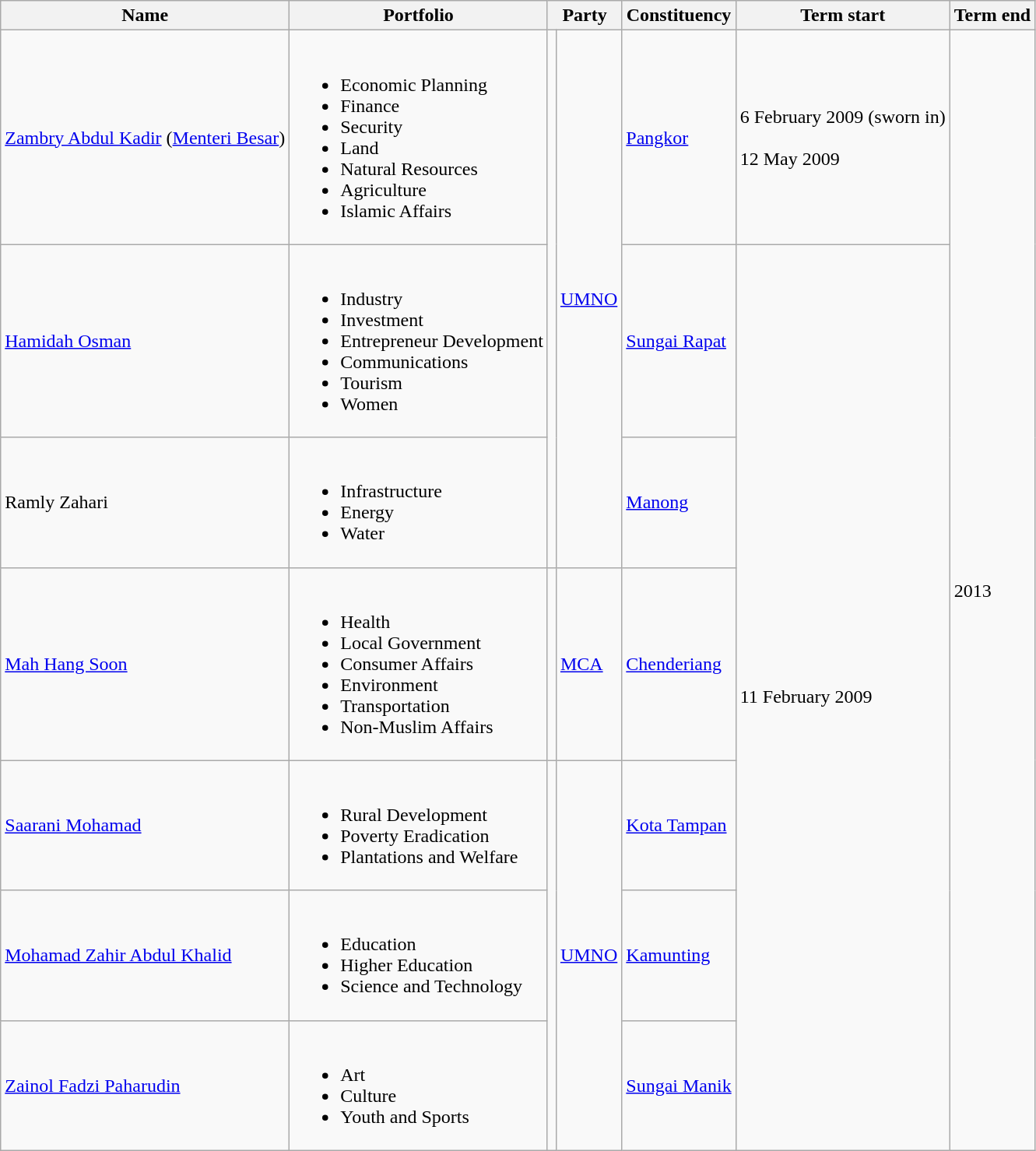<table class="wikitable">
<tr>
<th>Name</th>
<th>Portfolio</th>
<th colspan=2>Party</th>
<th>Constituency</th>
<th>Term start</th>
<th>Term end</th>
</tr>
<tr>
<td><a href='#'>Zambry Abdul Kadir</a> (<a href='#'>Menteri Besar</a>)</td>
<td><br><ul><li>Economic Planning</li><li>Finance</li><li>Security</li><li>Land</li><li>Natural Resources</li><li>Agriculture</li><li>Islamic Affairs</li></ul></td>
<td rowspan=3 bgcolor=></td>
<td rowspan="3"><a href='#'>UMNO</a></td>
<td><a href='#'>Pangkor</a></td>
<td>6 February 2009 (sworn in)<br><br>12 May 2009</td>
<td rowspan="7">2013</td>
</tr>
<tr>
<td><a href='#'>Hamidah Osman</a></td>
<td><br><ul><li>Industry</li><li>Investment</li><li>Entrepreneur Development</li><li>Communications</li><li>Tourism</li><li>Women</li></ul></td>
<td><a href='#'>Sungai Rapat</a></td>
<td rowspan="6">11 February 2009</td>
</tr>
<tr>
<td>Ramly Zahari</td>
<td><br><ul><li>Infrastructure</li><li>Energy</li><li>Water</li></ul></td>
<td><a href='#'>Manong</a></td>
</tr>
<tr>
<td><a href='#'>Mah Hang Soon</a></td>
<td><br><ul><li>Health</li><li>Local Government</li><li>Consumer Affairs</li><li>Environment</li><li>Transportation</li><li>Non-Muslim Affairs</li></ul></td>
<td bgcolor=></td>
<td><a href='#'>MCA</a></td>
<td><a href='#'>Chenderiang</a></td>
</tr>
<tr>
<td><a href='#'>Saarani Mohamad</a></td>
<td><br><ul><li>Rural Development</li><li>Poverty Eradication</li><li>Plantations and Welfare</li></ul></td>
<td rowspan=3 bgcolor=></td>
<td rowspan=3><a href='#'>UMNO</a></td>
<td><a href='#'>Kota Tampan</a></td>
</tr>
<tr>
<td><a href='#'>Mohamad Zahir Abdul Khalid</a></td>
<td><br><ul><li>Education</li><li>Higher Education</li><li>Science and Technology</li></ul></td>
<td><a href='#'>Kamunting</a></td>
</tr>
<tr>
<td><a href='#'>Zainol Fadzi Paharudin</a></td>
<td><br><ul><li>Art</li><li>Culture</li><li>Youth and Sports</li></ul></td>
<td><a href='#'>Sungai Manik</a></td>
</tr>
</table>
